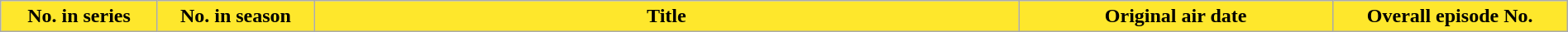<table class="wikitable plainrowheaders" style="width:100%; margin:auto; background:#FFFFFF;">
<tr>
<th scope="col" style="background-color: #fee72c; color:#000;" width=10%>No. in series</th>
<th scope="col" style="background-color: #fee72c; color:#000;" width=10%>No. in season</th>
<th scope="col" style="background-color: #fee72c; color:#000;" width=45%>Title</th>
<th scope="col" style="background-color: #fee72c; color:#000;" width=20%>Original air date</th>
<th scope="col" style="background-color: #fee72c; color:#000;" width=15%>Overall episode No.<br>




















</th>
</tr>
</table>
